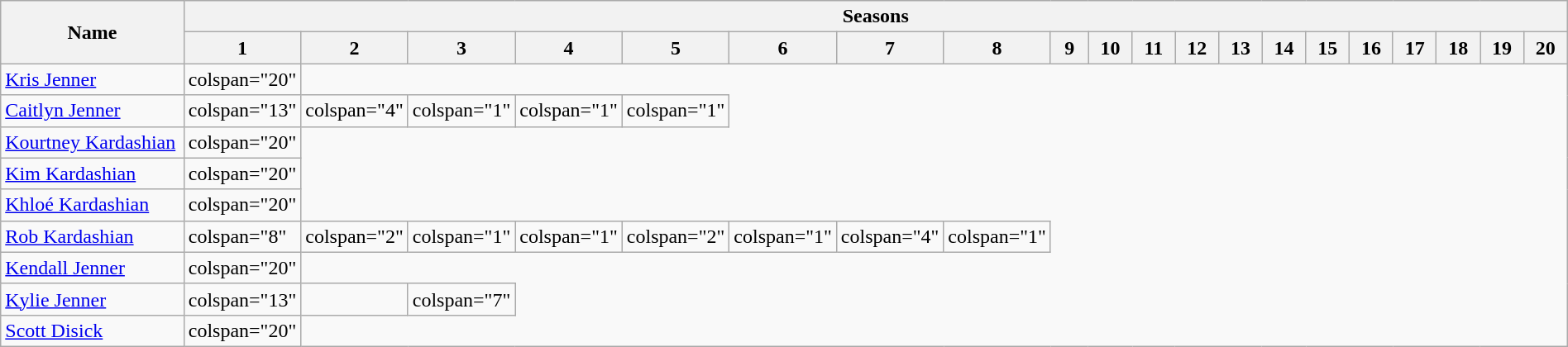<table class="wikitable" style="width:100%">
<tr>
<th rowspan="2" scope="col" width="12%">Name</th>
<th colspan="20" scope="col">Seasons</th>
</tr>
<tr>
<th scope="col" style="width:4%;">1</th>
<th scope="col" style="width:4%;">2</th>
<th scope="col" style="width:4%;">3</th>
<th scope="col" style="width:4%;">4</th>
<th scope="col" style="width:4%;">5</th>
<th scope="col" style="width:4%;">6</th>
<th scope="col" style="width:4%;">7</th>
<th scope="col" style="width:4%;">8</th>
<th scope="col" style="width:4%;">9</th>
<th scope="col" style="width:4%;">10</th>
<th scope="col" style="width:4%;">11</th>
<th scope="col" style="width:4%;">12</th>
<th scope="col" style="width:4%;">13</th>
<th scope="col" style="width:4%;">14</th>
<th scope="col" style="width:4%;">15</th>
<th scope="col" style="width:4%;">16</th>
<th scope="col" style="width:4%;">17</th>
<th scope="col" style="width:4%;">18</th>
<th scope="col" style="width:4%;">19</th>
<th scope="col" style="width:4%;">20</th>
</tr>
<tr>
<td><a href='#'>Kris Jenner</a></td>
<td>colspan="20" </td>
</tr>
<tr>
<td><a href='#'>Caitlyn Jenner</a></td>
<td>colspan="13" </td>
<td>colspan="4" </td>
<td>colspan="1" </td>
<td>colspan="1" </td>
<td>colspan="1" </td>
</tr>
<tr>
<td nowrap><a href='#'>Kourtney Kardashian</a></td>
<td>colspan="20" </td>
</tr>
<tr>
<td><a href='#'>Kim Kardashian</a></td>
<td>colspan="20" </td>
</tr>
<tr>
<td><a href='#'>Khloé Kardashian</a></td>
<td>colspan="20" </td>
</tr>
<tr>
<td><a href='#'>Rob Kardashian</a></td>
<td>colspan="8" </td>
<td>colspan="2" </td>
<td>colspan="1" </td>
<td>colspan="1" </td>
<td>colspan="2" </td>
<td>colspan="1" </td>
<td>colspan="4" </td>
<td>colspan="1" </td>
</tr>
<tr>
<td><a href='#'>Kendall Jenner</a></td>
<td>colspan="20" </td>
</tr>
<tr>
<td><a href='#'>Kylie Jenner</a></td>
<td>colspan="13" </td>
<td></td>
<td>colspan="7" </td>
</tr>
<tr>
<td><a href='#'>Scott Disick</a></td>
<td>colspan="20" </td>
</tr>
</table>
